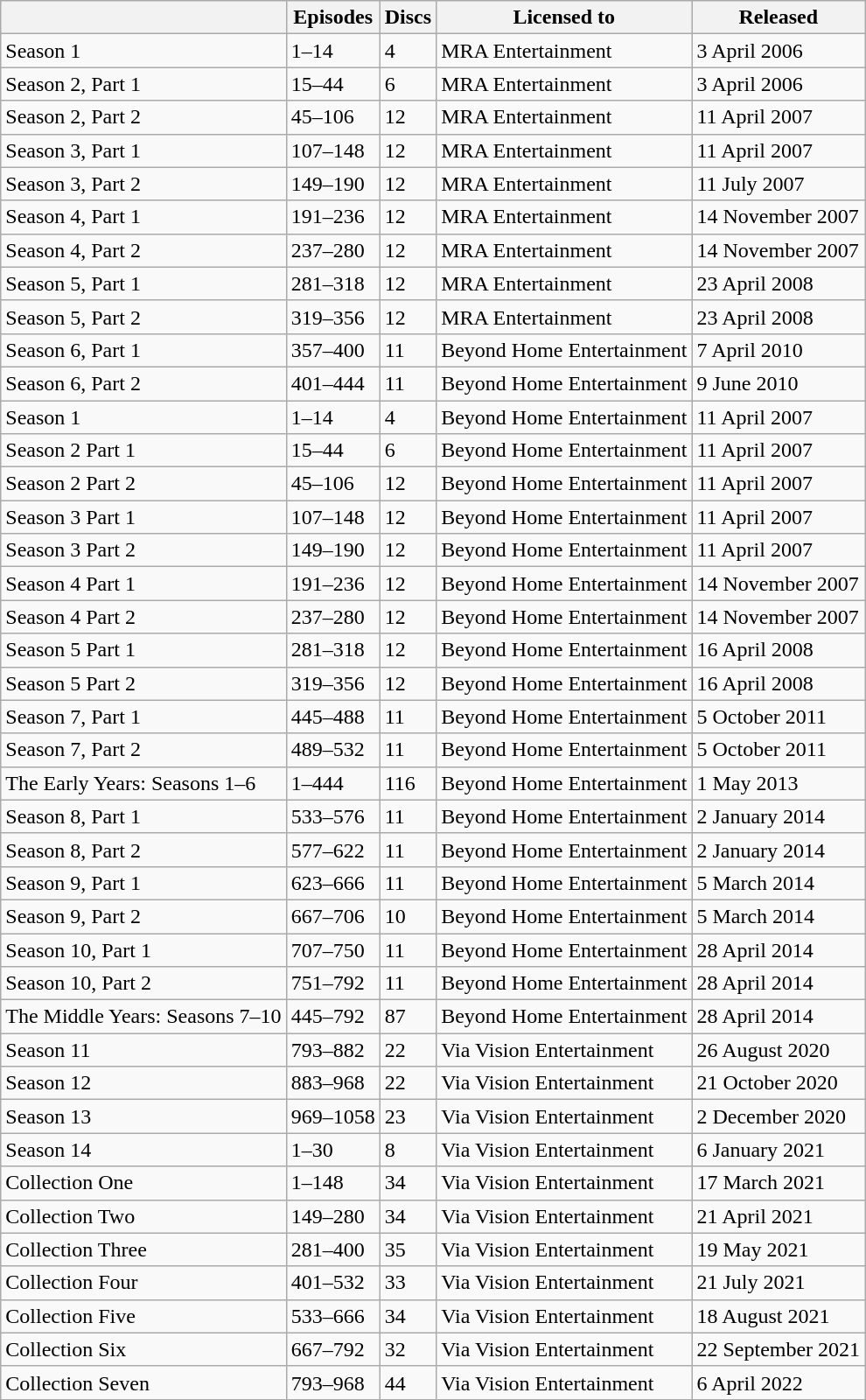<table class="wikitable">
<tr>
<th></th>
<th>Episodes</th>
<th>Discs</th>
<th>Licensed to</th>
<th>Released</th>
</tr>
<tr>
<td>Season 1</td>
<td>1–14</td>
<td>4</td>
<td>MRA Entertainment</td>
<td>3 April 2006</td>
</tr>
<tr>
<td>Season 2, Part 1</td>
<td>15–44</td>
<td>6</td>
<td>MRA Entertainment</td>
<td>3 April 2006</td>
</tr>
<tr>
<td>Season 2, Part 2</td>
<td>45–106</td>
<td>12</td>
<td>MRA Entertainment</td>
<td>11 April 2007</td>
</tr>
<tr>
<td>Season 3, Part 1</td>
<td>107–148</td>
<td>12</td>
<td>MRA Entertainment</td>
<td>11 April 2007</td>
</tr>
<tr>
<td>Season 3, Part 2</td>
<td>149–190</td>
<td>12</td>
<td>MRA Entertainment</td>
<td>11 July 2007</td>
</tr>
<tr>
<td>Season 4, Part 1</td>
<td>191–236</td>
<td>12</td>
<td>MRA Entertainment</td>
<td>14 November 2007</td>
</tr>
<tr>
<td>Season 4, Part 2</td>
<td>237–280</td>
<td>12</td>
<td>MRA Entertainment</td>
<td>14 November 2007</td>
</tr>
<tr>
<td>Season 5, Part 1</td>
<td>281–318</td>
<td>12</td>
<td>MRA Entertainment</td>
<td>23 April 2008</td>
</tr>
<tr>
<td>Season 5, Part 2</td>
<td>319–356</td>
<td>12</td>
<td>MRA Entertainment</td>
<td>23 April 2008</td>
</tr>
<tr>
<td>Season 6, Part 1</td>
<td>357–400</td>
<td>11</td>
<td>Beyond Home Entertainment</td>
<td>7 April 2010</td>
</tr>
<tr>
<td>Season 6, Part 2</td>
<td>401–444</td>
<td>11</td>
<td>Beyond Home Entertainment</td>
<td>9 June 2010</td>
</tr>
<tr>
<td>Season 1</td>
<td>1–14</td>
<td>4</td>
<td>Beyond Home Entertainment</td>
<td>11 April 2007</td>
</tr>
<tr>
<td>Season 2 Part 1</td>
<td>15–44</td>
<td>6</td>
<td>Beyond Home Entertainment</td>
<td>11 April 2007</td>
</tr>
<tr>
<td>Season 2 Part 2</td>
<td>45–106</td>
<td>12</td>
<td>Beyond Home Entertainment</td>
<td>11 April 2007</td>
</tr>
<tr>
<td>Season 3 Part 1</td>
<td>107–148</td>
<td>12</td>
<td>Beyond Home Entertainment</td>
<td>11 April 2007</td>
</tr>
<tr>
<td>Season 3 Part 2</td>
<td>149–190</td>
<td>12</td>
<td>Beyond Home Entertainment</td>
<td>11 April 2007</td>
</tr>
<tr>
<td>Season 4 Part 1</td>
<td>191–236</td>
<td>12</td>
<td>Beyond Home Entertainment</td>
<td>14 November 2007</td>
</tr>
<tr>
<td>Season 4 Part 2</td>
<td>237–280</td>
<td>12</td>
<td>Beyond Home Entertainment</td>
<td>14 November 2007</td>
</tr>
<tr>
<td>Season 5 Part 1</td>
<td>281–318</td>
<td>12</td>
<td>Beyond Home Entertainment</td>
<td>16 April 2008</td>
</tr>
<tr>
<td>Season 5 Part 2</td>
<td>319–356</td>
<td>12</td>
<td>Beyond Home Entertainment</td>
<td>16 April 2008</td>
</tr>
<tr>
<td>Season 7, Part 1</td>
<td>445–488</td>
<td>11</td>
<td>Beyond Home Entertainment</td>
<td>5 October 2011</td>
</tr>
<tr>
<td>Season 7, Part 2</td>
<td>489–532</td>
<td>11</td>
<td>Beyond Home Entertainment</td>
<td>5 October 2011</td>
</tr>
<tr>
<td>The Early Years: Seasons 1–6</td>
<td>1–444</td>
<td>116</td>
<td>Beyond Home Entertainment</td>
<td>1 May 2013</td>
</tr>
<tr>
<td>Season 8, Part 1</td>
<td>533–576</td>
<td>11</td>
<td>Beyond Home Entertainment</td>
<td>2 January 2014</td>
</tr>
<tr>
<td>Season 8, Part 2</td>
<td>577–622</td>
<td>11</td>
<td>Beyond Home Entertainment</td>
<td>2 January 2014</td>
</tr>
<tr>
<td>Season 9, Part 1</td>
<td>623–666</td>
<td>11</td>
<td>Beyond Home Entertainment</td>
<td>5 March 2014</td>
</tr>
<tr>
<td>Season 9, Part 2</td>
<td>667–706</td>
<td>10</td>
<td>Beyond Home Entertainment</td>
<td>5 March 2014</td>
</tr>
<tr>
<td>Season 10, Part 1</td>
<td>707–750</td>
<td>11</td>
<td>Beyond Home Entertainment</td>
<td>28 April 2014</td>
</tr>
<tr>
<td>Season 10, Part 2</td>
<td>751–792</td>
<td>11</td>
<td>Beyond Home Entertainment</td>
<td>28 April 2014</td>
</tr>
<tr>
<td>The Middle Years: Seasons 7–10</td>
<td>445–792</td>
<td>87</td>
<td>Beyond Home Entertainment</td>
<td>28 April 2014</td>
</tr>
<tr>
<td>Season 11</td>
<td>793–882</td>
<td>22</td>
<td>Via Vision Entertainment</td>
<td>26 August 2020</td>
</tr>
<tr>
<td>Season 12</td>
<td>883–968</td>
<td>22</td>
<td>Via Vision Entertainment</td>
<td>21 October 2020</td>
</tr>
<tr>
<td>Season 13</td>
<td>969–1058</td>
<td>23</td>
<td>Via Vision Entertainment</td>
<td>2 December 2020</td>
</tr>
<tr>
<td>Season 14</td>
<td>1–30</td>
<td>8</td>
<td>Via Vision Entertainment</td>
<td>6 January 2021</td>
</tr>
<tr>
<td>Collection One</td>
<td>1–148</td>
<td>34</td>
<td>Via Vision Entertainment</td>
<td>17 March 2021</td>
</tr>
<tr>
<td>Collection Two</td>
<td>149–280</td>
<td>34</td>
<td>Via Vision Entertainment</td>
<td>21 April 2021</td>
</tr>
<tr>
<td>Collection Three</td>
<td>281–400</td>
<td>35</td>
<td>Via Vision Entertainment</td>
<td>19 May 2021</td>
</tr>
<tr>
<td>Collection Four</td>
<td>401–532</td>
<td>33</td>
<td>Via Vision Entertainment</td>
<td>21 July 2021</td>
</tr>
<tr>
<td>Collection Five</td>
<td>533–666</td>
<td>34</td>
<td>Via Vision Entertainment</td>
<td>18 August 2021</td>
</tr>
<tr>
<td>Collection Six</td>
<td>667–792</td>
<td>32</td>
<td>Via Vision Entertainment</td>
<td>22 September 2021</td>
</tr>
<tr>
<td>Collection Seven</td>
<td>793–968</td>
<td>44</td>
<td>Via Vision Entertainment</td>
<td>6 April 2022</td>
</tr>
</table>
